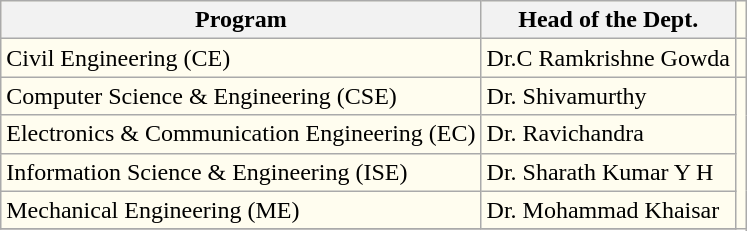<table class="wikitable" style="background:#fffdef;">
<tr>
<th>Program</th>
<th>Head of the Dept.</th>
</tr>
<tr>
<td>Civil Engineering (CE)</td>
<td>Dr.C Ramkrishne Gowda</td>
<td></td>
</tr>
<tr>
<td>Computer Science & Engineering (CSE)</td>
<td>Dr. Shivamurthy</td>
</tr>
<tr>
<td>Electronics & Communication Engineering (EC)</td>
<td>Dr. Ravichandra</td>
</tr>
<tr>
<td>Information Science & Engineering (ISE)</td>
<td>Dr. Sharath Kumar Y H</td>
</tr>
<tr>
<td>Mechanical Engineering (ME)</td>
<td>Dr. Mohammad Khaisar</td>
</tr>
<tr>
</tr>
</table>
